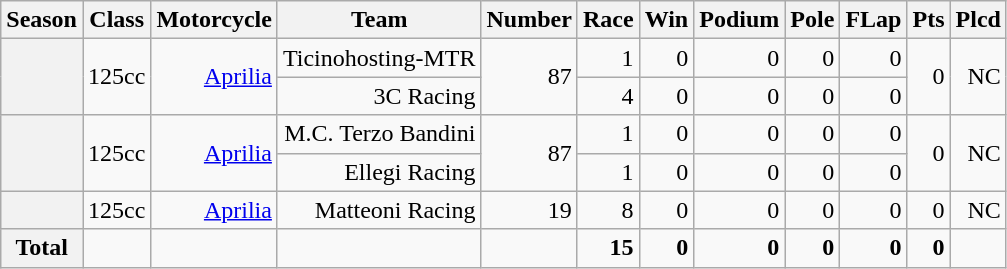<table class="wikitable">
<tr>
<th>Season</th>
<th>Class</th>
<th>Motorcycle</th>
<th>Team</th>
<th>Number</th>
<th>Race</th>
<th>Win</th>
<th>Podium</th>
<th>Pole</th>
<th>FLap</th>
<th>Pts</th>
<th>Plcd</th>
</tr>
<tr align="right">
<th rowspan=2></th>
<td rowspan=2>125cc</td>
<td rowspan=2><a href='#'>Aprilia</a></td>
<td>Ticinohosting-MTR</td>
<td rowspan=2>87</td>
<td>1</td>
<td>0</td>
<td>0</td>
<td>0</td>
<td>0</td>
<td rowspan=2>0</td>
<td rowspan=2>NC</td>
</tr>
<tr align="right">
<td>3C Racing</td>
<td>4</td>
<td>0</td>
<td>0</td>
<td>0</td>
<td>0</td>
</tr>
<tr align="right">
<th rowspan=2></th>
<td rowspan=2>125cc</td>
<td rowspan=2><a href='#'>Aprilia</a></td>
<td>M.C. Terzo Bandini</td>
<td rowspan=2>87</td>
<td>1</td>
<td>0</td>
<td>0</td>
<td>0</td>
<td>0</td>
<td rowspan=2>0</td>
<td rowspan=2>NC</td>
</tr>
<tr align="right">
<td>Ellegi Racing</td>
<td>1</td>
<td>0</td>
<td>0</td>
<td>0</td>
<td>0</td>
</tr>
<tr align="right">
<th></th>
<td>125cc</td>
<td><a href='#'>Aprilia</a></td>
<td>Matteoni Racing</td>
<td>19</td>
<td>8</td>
<td>0</td>
<td>0</td>
<td>0</td>
<td>0</td>
<td>0</td>
<td>NC</td>
</tr>
<tr align="right">
<th>Total</th>
<td></td>
<td></td>
<td></td>
<td></td>
<td><strong>15</strong></td>
<td><strong>0</strong></td>
<td><strong>0</strong></td>
<td><strong>0</strong></td>
<td><strong>0</strong></td>
<td><strong>0</strong></td>
<td></td>
</tr>
</table>
